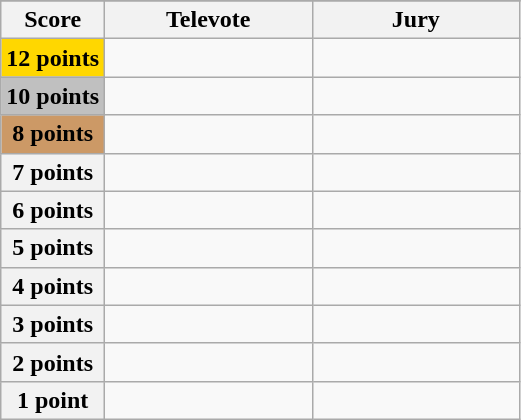<table class="wikitable">
<tr>
</tr>
<tr>
<th scope="col" width="20%">Score</th>
<th scope="col" width="40%">Televote</th>
<th scope="col" width="40%">Jury</th>
</tr>
<tr>
<th scope="row" style="background:gold">12 points</th>
<td></td>
<td></td>
</tr>
<tr>
<th scope="row" style="background:silver">10 points</th>
<td></td>
<td></td>
</tr>
<tr>
<th scope="row" style="background:#CC9966">8 points</th>
<td></td>
<td></td>
</tr>
<tr>
<th scope="row">7 points</th>
<td></td>
<td></td>
</tr>
<tr>
<th scope="row">6 points</th>
<td></td>
<td></td>
</tr>
<tr>
<th scope="row">5 points</th>
<td></td>
<td></td>
</tr>
<tr>
<th scope="row">4 points</th>
<td></td>
<td></td>
</tr>
<tr>
<th scope="row">3 points</th>
<td></td>
<td></td>
</tr>
<tr>
<th scope="row">2 points</th>
<td></td>
<td></td>
</tr>
<tr>
<th scope="row">1 point</th>
<td></td>
<td></td>
</tr>
</table>
